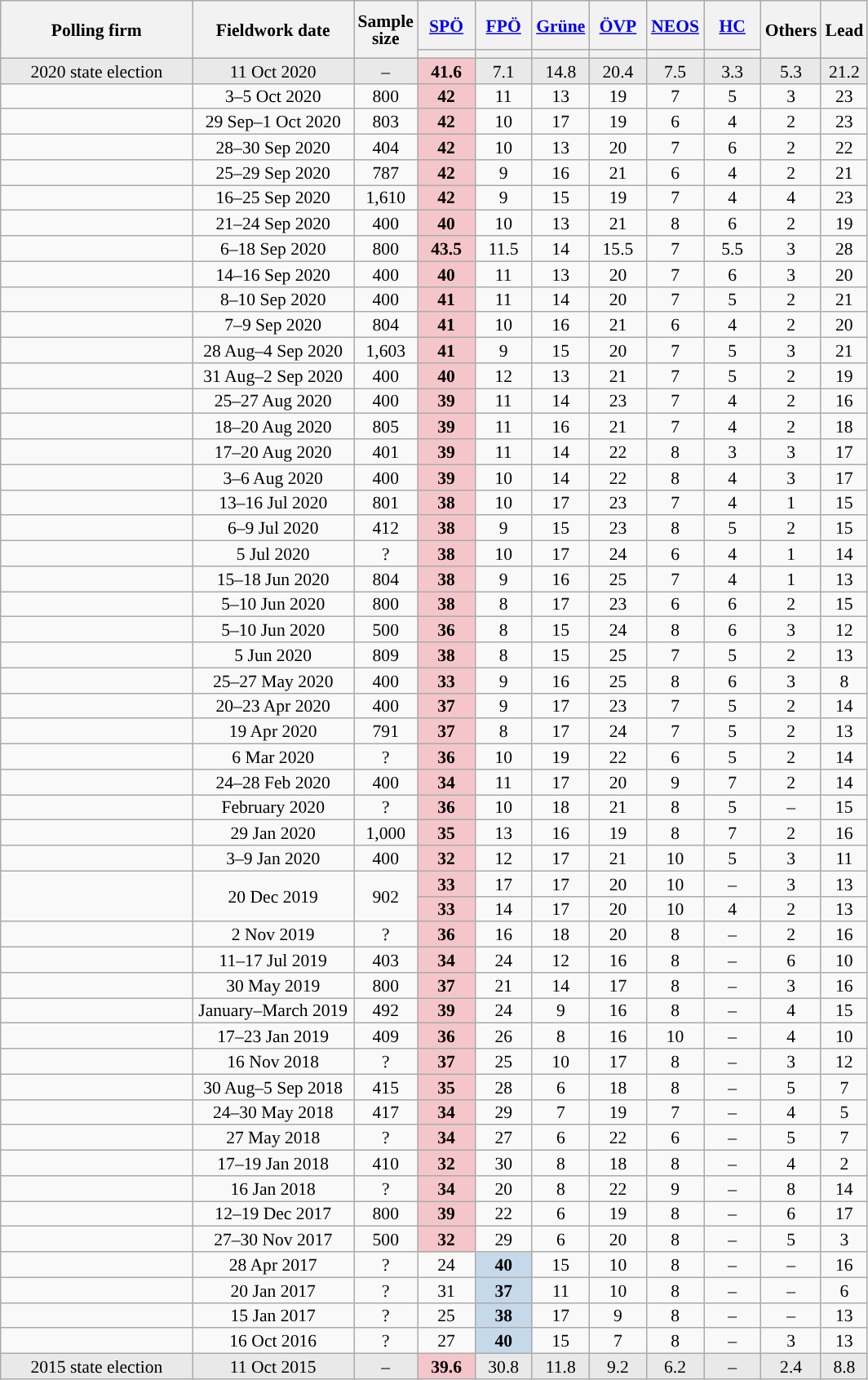<table class="wikitable sortable" style="text-align:center;font-size:90%;line-height:14px;">
<tr style="height:40px;">
<th style="width:150px;" rowspan="2">Polling firm</th>
<th style="width:125px;" rowspan="2">Fieldwork date</th>
<th style="width:35px;" rowspan="2">Sample<br>size</th>
<th class="unsortable" style="width:40px;"><a href='#'>SPÖ</a></th>
<th class="unsortable" style="width:40px;"><a href='#'>FPÖ</a></th>
<th class="unsortable" style="width:40px;"><a href='#'>Grüne</a></th>
<th class="unsortable" style="width:40px;"><a href='#'>ÖVP</a></th>
<th class="unsortable" style="width:40px;"><a href='#'>NEOS</a></th>
<th class="unsortable" style="width:40px;"><a href='#'>HC</a></th>
<th class="unsortable" style="width:40px;" rowspan="2">Others</th>
<th style="width:30px;" rowspan="2">Lead</th>
</tr>
<tr>
<th style="background:"></th>
<th style="background:"></th>
<th style="background:"></th>
<th style="background:"></th>
<th style="background:"></th>
<th style="background:"></th>
</tr>
<tr style="background:#E9E9E9;">
<td>2020 state election</td>
<td data-sort-value="2020-10-11">11 Oct 2020</td>
<td>–</td>
<td style="background:#F4C6C9;"><strong>41.6</strong></td>
<td>7.1</td>
<td>14.8</td>
<td>20.4</td>
<td>7.5</td>
<td>3.3</td>
<td>5.3</td>
<td style="background:">21.2</td>
</tr>
<tr>
<td></td>
<td data-sort-value="2020-10-08">3–5 Oct 2020</td>
<td>800</td>
<td style="background:#F4C6C9;"><strong>42</strong></td>
<td>11</td>
<td>13</td>
<td>19</td>
<td>7</td>
<td>5</td>
<td>3</td>
<td style="background:">23</td>
</tr>
<tr>
<td></td>
<td data-sort-value="2020-10-01">29 Sep–1 Oct 2020</td>
<td>803</td>
<td style="background:#F4C6C9;"><strong>42</strong></td>
<td>10</td>
<td>17</td>
<td>19</td>
<td>6</td>
<td>4</td>
<td>2</td>
<td style="background:">23</td>
</tr>
<tr>
<td></td>
<td data-sort-value="2020-09-30">28–30 Sep 2020</td>
<td>404</td>
<td style="background:#F4C6C9;"><strong>42</strong></td>
<td>10</td>
<td>13</td>
<td>20</td>
<td>7</td>
<td>6</td>
<td>2</td>
<td style="background:">22</td>
</tr>
<tr>
<td></td>
<td data-sort-value="2020-09-29">25–29 Sep 2020</td>
<td>787</td>
<td style="background:#F4C6C9;"><strong>42</strong></td>
<td>9</td>
<td>16</td>
<td>21</td>
<td>6</td>
<td>4</td>
<td>2</td>
<td style="background:">21</td>
</tr>
<tr>
<td></td>
<td data-sort-value="2020-09-25">16–25 Sep 2020</td>
<td>1,610</td>
<td style="background:#F4C6C9;"><strong>42</strong></td>
<td>9</td>
<td>15</td>
<td>19</td>
<td>7</td>
<td>4</td>
<td>4</td>
<td style="background:">23</td>
</tr>
<tr>
<td></td>
<td data-sort-value="2020-09-24">21–24 Sep 2020</td>
<td>400</td>
<td style="background:#F4C6C9;"><strong>40</strong></td>
<td>10</td>
<td>13</td>
<td>21</td>
<td>8</td>
<td>6</td>
<td>2</td>
<td style="background:">19</td>
</tr>
<tr>
<td></td>
<td data-sort-value="2020-09-18">6–18 Sep 2020</td>
<td>800</td>
<td style="background:#F4C6C9;"><strong>43.5</strong></td>
<td>11.5</td>
<td>14</td>
<td>15.5</td>
<td>7</td>
<td>5.5</td>
<td>3</td>
<td style="background:">28</td>
</tr>
<tr>
<td></td>
<td data-sort-value="2020-09-16">14–16 Sep 2020</td>
<td>400</td>
<td style="background:#F4C6C9;"><strong>40</strong></td>
<td>11</td>
<td>13</td>
<td>20</td>
<td>7</td>
<td>6</td>
<td>3</td>
<td style="background:">20</td>
</tr>
<tr>
<td></td>
<td data-sort-value="2020-09-10">8–10 Sep 2020</td>
<td>400</td>
<td style="background:#F4C6C9;"><strong>41</strong></td>
<td>11</td>
<td>14</td>
<td>20</td>
<td>7</td>
<td>5</td>
<td>2</td>
<td style="background:">21</td>
</tr>
<tr>
<td></td>
<td data-sort-value="2020-09-09">7–9 Sep 2020</td>
<td>804</td>
<td style="background:#F4C6C9;"><strong>41</strong></td>
<td>10</td>
<td>16</td>
<td>21</td>
<td>6</td>
<td>4</td>
<td>2</td>
<td style="background:">20</td>
</tr>
<tr>
<td></td>
<td data-sort-value="2020-09-04">28 Aug–4 Sep 2020</td>
<td>1,603</td>
<td style="background:#F4C6C9;"><strong>41</strong></td>
<td>9</td>
<td>15</td>
<td>20</td>
<td>7</td>
<td>5</td>
<td>3</td>
<td style="background:">21</td>
</tr>
<tr>
<td></td>
<td data-sort-value="2020-09-02">31 Aug–2 Sep 2020</td>
<td>400</td>
<td style="background:#F4C6C9;"><strong>40</strong></td>
<td>12</td>
<td>13</td>
<td>21</td>
<td>7</td>
<td>5</td>
<td>2</td>
<td style="background:">19</td>
</tr>
<tr>
<td></td>
<td data-sort-value="2020-08-27">25–27 Aug 2020</td>
<td>400</td>
<td style="background:#F4C6C9;"><strong>39</strong></td>
<td>11</td>
<td>14</td>
<td>23</td>
<td>7</td>
<td>4</td>
<td>2</td>
<td style="background:">16</td>
</tr>
<tr>
<td></td>
<td data-sort-value="2020-08-20">18–20 Aug 2020</td>
<td>805</td>
<td style="background:#F4C6C9;"><strong>39</strong></td>
<td>11</td>
<td>16</td>
<td>21</td>
<td>7</td>
<td>4</td>
<td>2</td>
<td style="background:">18</td>
</tr>
<tr>
<td></td>
<td data-sort-value="2020-08-20">17–20 Aug 2020</td>
<td>401</td>
<td style="background:#F4C6C9;"><strong>39</strong></td>
<td>11</td>
<td>14</td>
<td>22</td>
<td>8</td>
<td>3</td>
<td>3</td>
<td style="background:">17</td>
</tr>
<tr>
<td></td>
<td data-sort-value="2020-08-06">3–6 Aug 2020</td>
<td>400</td>
<td style="background:#F4C6C9;"><strong>39</strong></td>
<td>10</td>
<td>14</td>
<td>22</td>
<td>8</td>
<td>4</td>
<td>3</td>
<td style="background:">17</td>
</tr>
<tr>
<td></td>
<td data-sort-value="2020-07-16">13–16 Jul 2020</td>
<td>801</td>
<td style="background:#F4C6C9;"><strong>38</strong></td>
<td>10</td>
<td>17</td>
<td>23</td>
<td>7</td>
<td>4</td>
<td>1</td>
<td style="background:">15</td>
</tr>
<tr>
<td></td>
<td data-sort-value="2020-07-09">6–9 Jul 2020</td>
<td>412</td>
<td style="background:#F4C6C9;"><strong>38</strong></td>
<td>9</td>
<td>15</td>
<td>23</td>
<td>8</td>
<td>5</td>
<td>2</td>
<td style="background:">15</td>
</tr>
<tr>
<td></td>
<td data-sort-value="2020-07-05">5 Jul 2020</td>
<td>?</td>
<td style="background:#F4C6C9;"><strong>38</strong></td>
<td>10</td>
<td>17</td>
<td>24</td>
<td>6</td>
<td>4</td>
<td>1</td>
<td style="background:">14</td>
</tr>
<tr>
<td></td>
<td data-sort-value="2020-06-18">15–18 Jun 2020</td>
<td>804</td>
<td style="background:#F4C6C9;"><strong>38</strong></td>
<td>9</td>
<td>16</td>
<td>25</td>
<td>7</td>
<td>4</td>
<td>1</td>
<td style="background:">13</td>
</tr>
<tr>
<td></td>
<td data-sort-value="2020-06-10">5–10 Jun 2020</td>
<td>800</td>
<td style="background:#F4C6C9;"><strong>38</strong></td>
<td>8</td>
<td>17</td>
<td>23</td>
<td>6</td>
<td>6</td>
<td>2</td>
<td style="background:">15</td>
</tr>
<tr>
<td></td>
<td data-sort-value="2020-06-10">5–10 Jun 2020</td>
<td>500</td>
<td style="background:#F4C6C9;"><strong>36</strong></td>
<td>8</td>
<td>15</td>
<td>24</td>
<td>8</td>
<td>6</td>
<td>3</td>
<td style="background:">12</td>
</tr>
<tr>
<td></td>
<td data-sort-value="2020-06-05">5 Jun 2020</td>
<td>809</td>
<td style="background:#F4C6C9;"><strong>38</strong></td>
<td>8</td>
<td>15</td>
<td>25</td>
<td>7</td>
<td>5</td>
<td>2</td>
<td style="background:">13</td>
</tr>
<tr>
<td></td>
<td data-sort-value="2020-05-27">25–27 May 2020</td>
<td>400</td>
<td style="background:#F4C6C9;"><strong>33</strong></td>
<td>9</td>
<td>16</td>
<td>25</td>
<td>8</td>
<td>6</td>
<td>3</td>
<td style="background:">8</td>
</tr>
<tr>
<td></td>
<td data-sort-value="2020-04-23">20–23 Apr 2020</td>
<td>400</td>
<td style="background:#F4C6C9;"><strong>37</strong></td>
<td>9</td>
<td>17</td>
<td>23</td>
<td>7</td>
<td>5</td>
<td>2</td>
<td style="background:">14</td>
</tr>
<tr>
<td></td>
<td data-sort-value="2020-04-19">19 Apr 2020</td>
<td>791</td>
<td style="background:#F4C6C9;"><strong>37</strong></td>
<td>8</td>
<td>17</td>
<td>24</td>
<td>7</td>
<td>5</td>
<td>2</td>
<td style="background:">13</td>
</tr>
<tr>
<td></td>
<td data-sort-value="2020-03-06">6 Mar 2020</td>
<td>?</td>
<td style="background:#F4C6C9;"><strong>36</strong></td>
<td>10</td>
<td>19</td>
<td>22</td>
<td>6</td>
<td>5</td>
<td>2</td>
<td style="background:">14</td>
</tr>
<tr>
<td></td>
<td data-sort-value="2020-02-28">24–28 Feb 2020</td>
<td>400</td>
<td style="background:#F4C6C9;"><strong>34</strong></td>
<td>11</td>
<td>17</td>
<td>20</td>
<td>9</td>
<td>7</td>
<td>2</td>
<td style="background:">14</td>
</tr>
<tr>
<td></td>
<td data-sort-value="2020-03-01">February 2020</td>
<td>?</td>
<td style="background:#F4C6C9;"><strong>36</strong></td>
<td>10</td>
<td>18</td>
<td>21</td>
<td>8</td>
<td>5</td>
<td>–</td>
<td style="background:">15</td>
</tr>
<tr>
<td></td>
<td data-sort-value="2020-01-29">29 Jan 2020</td>
<td>1,000</td>
<td style="background:#F4C6C9;"><strong>35</strong></td>
<td>13</td>
<td>16</td>
<td>19</td>
<td>8</td>
<td>7</td>
<td>2</td>
<td style="background:">16</td>
</tr>
<tr>
<td></td>
<td data-sort-value="2020-01-09">3–9 Jan 2020</td>
<td>400</td>
<td style="background:#F4C6C9;"><strong>32</strong></td>
<td>12</td>
<td>17</td>
<td>21</td>
<td>10</td>
<td>5</td>
<td>3</td>
<td style="background:">11</td>
</tr>
<tr>
<td rowspan=2></td>
<td rowspan=2 data-sort-value="2019-12-20">20 Dec 2019</td>
<td rowspan=2>902</td>
<td style="background:#F4C6C9;"><strong>33</strong></td>
<td>17</td>
<td>17</td>
<td>20</td>
<td>10</td>
<td>–</td>
<td>3</td>
<td style="background:">13</td>
</tr>
<tr>
<td style="background:#F4C6C9;"><strong>33</strong></td>
<td>14</td>
<td>17</td>
<td>20</td>
<td>10</td>
<td>4</td>
<td>2</td>
<td style="background:">13</td>
</tr>
<tr>
<td></td>
<td data-sort-value="2019-11-02">2 Nov 2019</td>
<td>?</td>
<td style="background:#F4C6C9;"><strong>36</strong></td>
<td>16</td>
<td>18</td>
<td>20</td>
<td>8</td>
<td>–</td>
<td>2</td>
<td style="background:">16</td>
</tr>
<tr>
<td></td>
<td data-sort-value="2019-07-17">11–17 Jul 2019</td>
<td>403</td>
<td style="background:#F4C6C9;"><strong>34</strong></td>
<td>24</td>
<td>12</td>
<td>16</td>
<td>8</td>
<td>–</td>
<td>6</td>
<td style="background:">10</td>
</tr>
<tr>
<td></td>
<td data-sort-value="2019-05-30">30 May 2019</td>
<td>800</td>
<td style="background:#F4C6C9;"><strong>37</strong></td>
<td>21</td>
<td>14</td>
<td>17</td>
<td>8</td>
<td>–</td>
<td>3</td>
<td style="background:">16</td>
</tr>
<tr>
<td></td>
<td data-sort-value="2019-03-30">January–March 2019</td>
<td>492</td>
<td style="background:#F4C6C9;"><strong>39</strong></td>
<td>24</td>
<td>9</td>
<td>16</td>
<td>8</td>
<td>–</td>
<td>4</td>
<td style="background:">15</td>
</tr>
<tr>
<td></td>
<td data-sort-value="2019-01-23">17–23 Jan 2019</td>
<td>409</td>
<td style="background:#F4C6C9;"><strong>36</strong></td>
<td>26</td>
<td>8</td>
<td>16</td>
<td>10</td>
<td>–</td>
<td>4</td>
<td style="background:">10</td>
</tr>
<tr>
<td></td>
<td data-sort-value="2018-11-16">16 Nov 2018</td>
<td>?</td>
<td style="background:#F4C6C9;"><strong>37</strong></td>
<td>25</td>
<td>10</td>
<td>17</td>
<td>8</td>
<td>–</td>
<td>3</td>
<td style="background:">12</td>
</tr>
<tr>
<td></td>
<td data-sort-value="2018-09-05">30 Aug–5 Sep 2018</td>
<td>415</td>
<td style="background:#F4C6C9;"><strong>35</strong></td>
<td>28</td>
<td>6</td>
<td>18</td>
<td>8</td>
<td>–</td>
<td>5</td>
<td style="background:">7</td>
</tr>
<tr>
<td></td>
<td data-sort-value="2018-05-30">24–30 May 2018</td>
<td>417</td>
<td style="background:#F4C6C9;"><strong>34</strong></td>
<td>29</td>
<td>7</td>
<td>19</td>
<td>7</td>
<td>–</td>
<td>4</td>
<td style="background:">5</td>
</tr>
<tr>
<td></td>
<td data-sort-value="2018-05-27">27 May 2018</td>
<td>?</td>
<td style="background:#F4C6C9;"><strong>34</strong></td>
<td>27</td>
<td>6</td>
<td>22</td>
<td>6</td>
<td>–</td>
<td>5</td>
<td style="background:">7</td>
</tr>
<tr>
<td></td>
<td data-sort-value="2018-01-19">17–19 Jan 2018</td>
<td>410</td>
<td style="background:#F4C6C9;"><strong>32</strong></td>
<td>30</td>
<td>8</td>
<td>18</td>
<td>8</td>
<td>–</td>
<td>4</td>
<td style="background:">2</td>
</tr>
<tr>
<td></td>
<td data-sort-value="2018-01-16">16 Jan 2018</td>
<td>?</td>
<td style="background:#F4C6C9;"><strong>34</strong></td>
<td>20</td>
<td>8</td>
<td>22</td>
<td>9</td>
<td>–</td>
<td>8</td>
<td style="background:">14</td>
</tr>
<tr>
<td></td>
<td data-sort-value="2017-12-19">12–19 Dec 2017</td>
<td>800</td>
<td style="background:#F4C6C9;"><strong>39</strong></td>
<td>22</td>
<td>6</td>
<td>19</td>
<td>8</td>
<td>–</td>
<td>6</td>
<td style="background:">17</td>
</tr>
<tr>
<td></td>
<td data-sort-value="2017-11-30">27–30 Nov 2017</td>
<td>500</td>
<td style="background:#F4C6C9;"><strong>32</strong></td>
<td>29</td>
<td>6</td>
<td>20</td>
<td>8</td>
<td>–</td>
<td>5</td>
<td style="background:">3</td>
</tr>
<tr>
<td></td>
<td data-sort-value="2017-04-28">28 Apr 2017</td>
<td>?</td>
<td>24</td>
<td style="background:#C6D9EA;"><strong>40</strong></td>
<td>15</td>
<td>10</td>
<td>8</td>
<td>–</td>
<td>–</td>
<td style="background:">16</td>
</tr>
<tr>
<td></td>
<td data-sort-value="2017-01-20">20 Jan 2017</td>
<td>?</td>
<td>31</td>
<td style="background:#C6D9EA;"><strong>37</strong></td>
<td>11</td>
<td>10</td>
<td>8</td>
<td>–</td>
<td>–</td>
<td style="background:">6</td>
</tr>
<tr>
<td></td>
<td data-sort-value="2017-01-15">15 Jan 2017</td>
<td>?</td>
<td>25</td>
<td style="background:#C6D9EA;"><strong>38</strong></td>
<td>17</td>
<td>9</td>
<td>8</td>
<td>–</td>
<td>–</td>
<td style="background:">13</td>
</tr>
<tr>
<td></td>
<td data-sort-value="2016-10-16">16 Oct 2016</td>
<td>?</td>
<td>27</td>
<td style="background:#C6D9EA;"><strong>40</strong></td>
<td>15</td>
<td>7</td>
<td>8</td>
<td>–</td>
<td>3</td>
<td style="background:">13</td>
</tr>
<tr style="background:#E9E9E9;">
<td>2015 state election</td>
<td data-sort-value="2015-10-11">11 Oct 2015</td>
<td>–</td>
<td style="background:#F4C6C9;"><strong>39.6</strong></td>
<td>30.8</td>
<td>11.8</td>
<td>9.2</td>
<td>6.2</td>
<td>–</td>
<td>2.4</td>
<td style="background:">8.8</td>
</tr>
</table>
